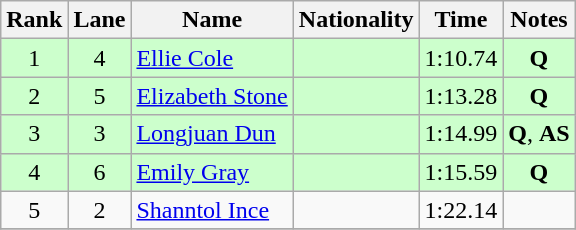<table class="wikitable">
<tr>
<th>Rank</th>
<th>Lane</th>
<th>Name</th>
<th>Nationality</th>
<th>Time</th>
<th>Notes</th>
</tr>
<tr bgcolor=ccffcc>
<td align=center>1</td>
<td align=center>4</td>
<td><a href='#'>Ellie Cole</a></td>
<td></td>
<td align=center>1:10.74</td>
<td align=center><strong>Q</strong></td>
</tr>
<tr bgcolor=ccffcc>
<td align=center>2</td>
<td align=center>5</td>
<td><a href='#'>Elizabeth Stone</a></td>
<td></td>
<td align=center>1:13.28</td>
<td align=center><strong>Q</strong></td>
</tr>
<tr bgcolor=ccffcc>
<td align=center>3</td>
<td align=center>3</td>
<td><a href='#'>Longjuan Dun</a></td>
<td></td>
<td align=center>1:14.99</td>
<td align=center><strong>Q</strong>, <strong>AS</strong></td>
</tr>
<tr bgcolor=ccffcc>
<td align=center>4</td>
<td align=center>6</td>
<td><a href='#'>Emily Gray</a></td>
<td></td>
<td align=center>1:15.59</td>
<td align=center><strong>Q</strong></td>
</tr>
<tr>
<td align=center>5</td>
<td align=center>2</td>
<td><a href='#'>Shanntol Ince</a></td>
<td></td>
<td align=center>1:22.14</td>
<td align=center></td>
</tr>
<tr>
</tr>
</table>
